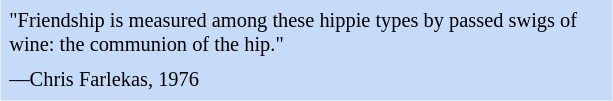<table class="toccolours" style="float: right; margin-left: 1em; margin-right: 2em; font-size: 85%; background:#c6dbf7; color:black; width:30em; max-width: 40%;" cellspacing="5">
<tr>
<td style="text-align: left;">"Friendship is measured among these hippie types by passed swigs of wine: the communion of the hip."</td>
</tr>
<tr>
<td style="text-align: left;">—Chris Farlekas, 1976</td>
</tr>
</table>
